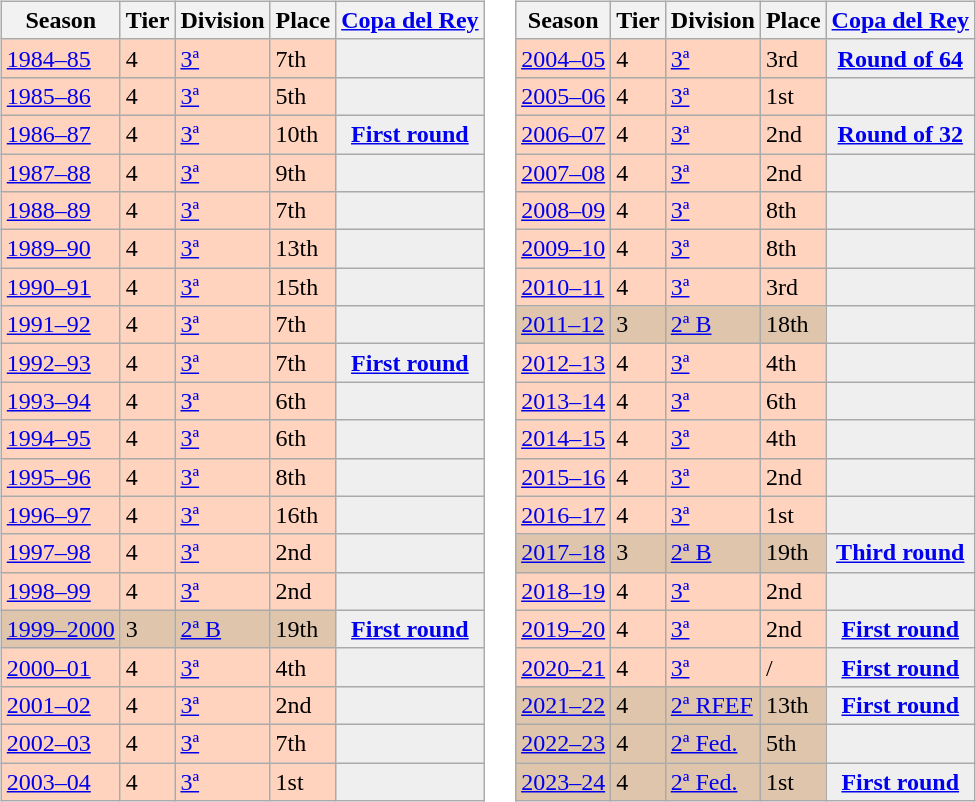<table>
<tr>
<td valign="top" width=0%><br><table class="wikitable">
<tr style="background:#f0f6fa;">
<th>Season</th>
<th>Tier</th>
<th>Division</th>
<th>Place</th>
<th><a href='#'>Copa del Rey</a></th>
</tr>
<tr>
<td style="background:#FFD3BD;"><a href='#'>1984–85</a></td>
<td style="background:#FFD3BD;">4</td>
<td style="background:#FFD3BD;"><a href='#'>3ª</a></td>
<td style="background:#FFD3BD;">7th</td>
<th style="background:#efefef;"></th>
</tr>
<tr>
<td style="background:#FFD3BD;"><a href='#'>1985–86</a></td>
<td style="background:#FFD3BD;">4</td>
<td style="background:#FFD3BD;"><a href='#'>3ª</a></td>
<td style="background:#FFD3BD;">5th</td>
<th style="background:#efefef;"></th>
</tr>
<tr>
<td style="background:#FFD3BD;"><a href='#'>1986–87</a></td>
<td style="background:#FFD3BD;">4</td>
<td style="background:#FFD3BD;"><a href='#'>3ª</a></td>
<td style="background:#FFD3BD;">10th</td>
<th style="background:#efefef;"><a href='#'>First round</a></th>
</tr>
<tr>
<td style="background:#FFD3BD;"><a href='#'>1987–88</a></td>
<td style="background:#FFD3BD;">4</td>
<td style="background:#FFD3BD;"><a href='#'>3ª</a></td>
<td style="background:#FFD3BD;">9th</td>
<th style="background:#efefef;"></th>
</tr>
<tr>
<td style="background:#FFD3BD;"><a href='#'>1988–89</a></td>
<td style="background:#FFD3BD;">4</td>
<td style="background:#FFD3BD;"><a href='#'>3ª</a></td>
<td style="background:#FFD3BD;">7th</td>
<th style="background:#efefef;"></th>
</tr>
<tr>
<td style="background:#FFD3BD;"><a href='#'>1989–90</a></td>
<td style="background:#FFD3BD;">4</td>
<td style="background:#FFD3BD;"><a href='#'>3ª</a></td>
<td style="background:#FFD3BD;">13th</td>
<th style="background:#efefef;"></th>
</tr>
<tr>
<td style="background:#FFD3BD;"><a href='#'>1990–91</a></td>
<td style="background:#FFD3BD;">4</td>
<td style="background:#FFD3BD;"><a href='#'>3ª</a></td>
<td style="background:#FFD3BD;">15th</td>
<th style="background:#efefef;"></th>
</tr>
<tr>
<td style="background:#FFD3BD;"><a href='#'>1991–92</a></td>
<td style="background:#FFD3BD;">4</td>
<td style="background:#FFD3BD;"><a href='#'>3ª</a></td>
<td style="background:#FFD3BD;">7th</td>
<th style="background:#efefef;"></th>
</tr>
<tr>
<td style="background:#FFD3BD;"><a href='#'>1992–93</a></td>
<td style="background:#FFD3BD;">4</td>
<td style="background:#FFD3BD;"><a href='#'>3ª</a></td>
<td style="background:#FFD3BD;">7th</td>
<th style="background:#efefef;"><a href='#'>First round</a></th>
</tr>
<tr>
<td style="background:#FFD3BD;"><a href='#'>1993–94</a></td>
<td style="background:#FFD3BD;">4</td>
<td style="background:#FFD3BD;"><a href='#'>3ª</a></td>
<td style="background:#FFD3BD;">6th</td>
<th style="background:#efefef;"></th>
</tr>
<tr>
<td style="background:#FFD3BD;"><a href='#'>1994–95</a></td>
<td style="background:#FFD3BD;">4</td>
<td style="background:#FFD3BD;"><a href='#'>3ª</a></td>
<td style="background:#FFD3BD;">6th</td>
<th style="background:#efefef;"></th>
</tr>
<tr>
<td style="background:#FFD3BD;"><a href='#'>1995–96</a></td>
<td style="background:#FFD3BD;">4</td>
<td style="background:#FFD3BD;"><a href='#'>3ª</a></td>
<td style="background:#FFD3BD;">8th</td>
<th style="background:#efefef;"></th>
</tr>
<tr>
<td style="background:#FFD3BD;"><a href='#'>1996–97</a></td>
<td style="background:#FFD3BD;">4</td>
<td style="background:#FFD3BD;"><a href='#'>3ª</a></td>
<td style="background:#FFD3BD;">16th</td>
<th style="background:#efefef;"></th>
</tr>
<tr>
<td style="background:#FFD3BD;"><a href='#'>1997–98</a></td>
<td style="background:#FFD3BD;">4</td>
<td style="background:#FFD3BD;"><a href='#'>3ª</a></td>
<td style="background:#FFD3BD;">2nd</td>
<th style="background:#efefef;"></th>
</tr>
<tr>
<td style="background:#FFD3BD;"><a href='#'>1998–99</a></td>
<td style="background:#FFD3BD;">4</td>
<td style="background:#FFD3BD;"><a href='#'>3ª</a></td>
<td style="background:#FFD3BD;">2nd</td>
<th style="background:#efefef;"></th>
</tr>
<tr>
<td style="background:#DEC5AB;"><a href='#'>1999–2000</a></td>
<td style="background:#DEC5AB;">3</td>
<td style="background:#DEC5AB;"><a href='#'>2ª B</a></td>
<td style="background:#DEC5AB;">19th</td>
<th style="background:#efefef;"><a href='#'>First round</a></th>
</tr>
<tr>
<td style="background:#FFD3BD;"><a href='#'>2000–01</a></td>
<td style="background:#FFD3BD;">4</td>
<td style="background:#FFD3BD;"><a href='#'>3ª</a></td>
<td style="background:#FFD3BD;">4th</td>
<th style="background:#efefef;"></th>
</tr>
<tr>
<td style="background:#FFD3BD;"><a href='#'>2001–02</a></td>
<td style="background:#FFD3BD;">4</td>
<td style="background:#FFD3BD;"><a href='#'>3ª</a></td>
<td style="background:#FFD3BD;">2nd</td>
<th style="background:#efefef;"></th>
</tr>
<tr>
<td style="background:#FFD3BD;"><a href='#'>2002–03</a></td>
<td style="background:#FFD3BD;">4</td>
<td style="background:#FFD3BD;"><a href='#'>3ª</a></td>
<td style="background:#FFD3BD;">7th</td>
<th style="background:#efefef;"></th>
</tr>
<tr>
<td style="background:#FFD3BD;"><a href='#'>2003–04</a></td>
<td style="background:#FFD3BD;">4</td>
<td style="background:#FFD3BD;"><a href='#'>3ª</a></td>
<td style="background:#FFD3BD;">1st</td>
<th style="background:#efefef;"></th>
</tr>
</table>
</td>
<td valign="top" width=0%><br><table class="wikitable">
<tr style="background:#f0f6fa;">
<th>Season</th>
<th>Tier</th>
<th>Division</th>
<th>Place</th>
<th><a href='#'>Copa del Rey</a></th>
</tr>
<tr>
<td style="background:#FFD3BD;"><a href='#'>2004–05</a></td>
<td style="background:#FFD3BD;">4</td>
<td style="background:#FFD3BD;"><a href='#'>3ª</a></td>
<td style="background:#FFD3BD;">3rd</td>
<th style="background:#efefef;"><a href='#'>Round of 64</a></th>
</tr>
<tr>
<td style="background:#FFD3BD;"><a href='#'>2005–06</a></td>
<td style="background:#FFD3BD;">4</td>
<td style="background:#FFD3BD;"><a href='#'>3ª</a></td>
<td style="background:#FFD3BD;">1st</td>
<th style="background:#efefef;"></th>
</tr>
<tr>
<td style="background:#FFD3BD;"><a href='#'>2006–07</a></td>
<td style="background:#FFD3BD;">4</td>
<td style="background:#FFD3BD;"><a href='#'>3ª</a></td>
<td style="background:#FFD3BD;">2nd</td>
<th style="background:#efefef;"><a href='#'>Round of 32</a></th>
</tr>
<tr>
<td style="background:#FFD3BD;"><a href='#'>2007–08</a></td>
<td style="background:#FFD3BD;">4</td>
<td style="background:#FFD3BD;"><a href='#'>3ª</a></td>
<td style="background:#FFD3BD;">2nd</td>
<th style="background:#efefef;"></th>
</tr>
<tr>
<td style="background:#FFD3BD;"><a href='#'>2008–09</a></td>
<td style="background:#FFD3BD;">4</td>
<td style="background:#FFD3BD;"><a href='#'>3ª</a></td>
<td style="background:#FFD3BD;">8th</td>
<th style="background:#efefef;"></th>
</tr>
<tr>
<td style="background:#FFD3BD;"><a href='#'>2009–10</a></td>
<td style="background:#FFD3BD;">4</td>
<td style="background:#FFD3BD;"><a href='#'>3ª</a></td>
<td style="background:#FFD3BD;">8th</td>
<th style="background:#efefef;"></th>
</tr>
<tr>
<td style="background:#FFD3BD;"><a href='#'>2010–11</a></td>
<td style="background:#FFD3BD;">4</td>
<td style="background:#FFD3BD;"><a href='#'>3ª</a></td>
<td style="background:#FFD3BD;">3rd</td>
<th style="background:#efefef;"></th>
</tr>
<tr>
<td style="background:#DEC5AB;"><a href='#'>2011–12</a></td>
<td style="background:#DEC5AB;">3</td>
<td style="background:#DEC5AB;"><a href='#'>2ª B</a></td>
<td style="background:#DEC5AB;">18th</td>
<th style="background:#efefef;"></th>
</tr>
<tr>
<td style="background:#FFD3BD;"><a href='#'>2012–13</a></td>
<td style="background:#FFD3BD;">4</td>
<td style="background:#FFD3BD;"><a href='#'>3ª</a></td>
<td style="background:#FFD3BD;">4th</td>
<th style="background:#efefef;"></th>
</tr>
<tr>
<td style="background:#FFD3BD;"><a href='#'>2013–14</a></td>
<td style="background:#FFD3BD;">4</td>
<td style="background:#FFD3BD;"><a href='#'>3ª</a></td>
<td style="background:#FFD3BD;">6th</td>
<th style="background:#efefef;"></th>
</tr>
<tr>
<td style="background:#FFD3BD;"><a href='#'>2014–15</a></td>
<td style="background:#FFD3BD;">4</td>
<td style="background:#FFD3BD;"><a href='#'>3ª</a></td>
<td style="background:#FFD3BD;">4th</td>
<th style="background:#efefef;"></th>
</tr>
<tr>
<td style="background:#FFD3BD;"><a href='#'>2015–16</a></td>
<td style="background:#FFD3BD;">4</td>
<td style="background:#FFD3BD;"><a href='#'>3ª</a></td>
<td style="background:#FFD3BD;">2nd</td>
<th style="background:#efefef;"></th>
</tr>
<tr>
<td style="background:#FFD3BD;"><a href='#'>2016–17</a></td>
<td style="background:#FFD3BD;">4</td>
<td style="background:#FFD3BD;"><a href='#'>3ª</a></td>
<td style="background:#FFD3BD;">1st</td>
<th style="background:#efefef;"></th>
</tr>
<tr>
<td style="background:#DEC5AB;"><a href='#'>2017–18</a></td>
<td style="background:#DEC5AB;">3</td>
<td style="background:#DEC5AB;"><a href='#'>2ª B</a></td>
<td style="background:#DEC5AB;">19th</td>
<th style="background:#efefef;"><a href='#'>Third round</a></th>
</tr>
<tr>
<td style="background:#FFD3BD;"><a href='#'>2018–19</a></td>
<td style="background:#FFD3BD;">4</td>
<td style="background:#FFD3BD;"><a href='#'>3ª</a></td>
<td style="background:#FFD3BD;">2nd</td>
<th style="background:#efefef;"></th>
</tr>
<tr>
<td style="background:#FFD3BD;"><a href='#'>2019–20</a></td>
<td style="background:#FFD3BD;">4</td>
<td style="background:#FFD3BD;"><a href='#'>3ª</a></td>
<td style="background:#FFD3BD;">2nd</td>
<th style="background:#efefef;"><a href='#'>First round</a></th>
</tr>
<tr>
<td style="background:#FFD3BD;"><a href='#'>2020–21</a></td>
<td style="background:#FFD3BD;">4</td>
<td style="background:#FFD3BD;"><a href='#'>3ª</a></td>
<td style="background:#FFD3BD;"> / </td>
<th style="background:#efefef;"><a href='#'>First round</a></th>
</tr>
<tr>
<td style="background:#DEC5AB;"><a href='#'>2021–22</a></td>
<td style="background:#DEC5AB;">4</td>
<td style="background:#DEC5AB;"><a href='#'>2ª RFEF</a></td>
<td style="background:#DEC5AB;">13th</td>
<th style="background:#efefef;"><a href='#'>First round</a></th>
</tr>
<tr>
<td style="background:#DEC5AB;"><a href='#'>2022–23</a></td>
<td style="background:#DEC5AB;">4</td>
<td style="background:#DEC5AB;"><a href='#'>2ª Fed.</a></td>
<td style="background:#DEC5AB;">5th</td>
<th style="background:#efefef;"></th>
</tr>
<tr>
<td style="background:#DEC5AB;"><a href='#'>2023–24</a></td>
<td style="background:#DEC5AB;">4</td>
<td style="background:#DEC5AB;"><a href='#'>2ª Fed.</a></td>
<td style="background:#DEC5AB;">1st</td>
<th style="background:#efefef;"><a href='#'>First round</a></th>
</tr>
</table>
</td>
</tr>
</table>
